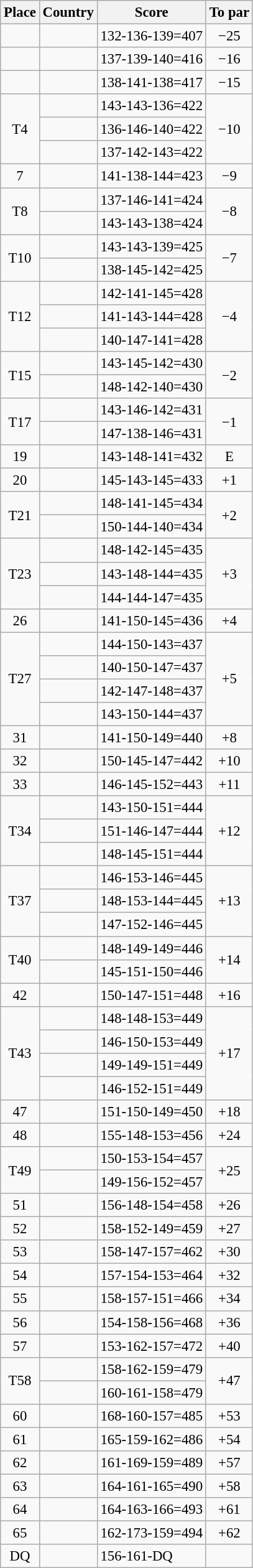<table class="wikitable" style="font-size:95%;">
<tr>
<th>Place</th>
<th>Country</th>
<th>Score</th>
<th>To par</th>
</tr>
<tr>
<td align=center></td>
<td></td>
<td>132-136-139=407</td>
<td align=center>−25</td>
</tr>
<tr>
<td align=center></td>
<td></td>
<td>137-139-140=416</td>
<td align=center>−16</td>
</tr>
<tr>
<td align=center></td>
<td></td>
<td>138-141-138=417</td>
<td align=center>−15</td>
</tr>
<tr>
<td align=center rowspan=3>T4</td>
<td></td>
<td>143-143-136=422</td>
<td align=center rowspan=3>−10</td>
</tr>
<tr>
<td></td>
<td>136-146-140=422</td>
</tr>
<tr>
<td></td>
<td>137-142-143=422</td>
</tr>
<tr>
<td align=center>7</td>
<td></td>
<td>141-138-144=423</td>
<td align=center>−9</td>
</tr>
<tr>
<td align=center rowspan=2>T8</td>
<td></td>
<td>137-146-141=424</td>
<td align=center rowspan=2>−8</td>
</tr>
<tr>
<td></td>
<td>143-143-138=424</td>
</tr>
<tr>
<td align=center rowspan=2>T10</td>
<td></td>
<td>143-143-139=425</td>
<td align=center rowspan=2>−7</td>
</tr>
<tr>
<td></td>
<td>138-145-142=425</td>
</tr>
<tr>
<td align=center rowspan=3>T12</td>
<td></td>
<td>142-141-145=428</td>
<td align=center rowspan=3>−4</td>
</tr>
<tr>
<td></td>
<td>141-143-144=428</td>
</tr>
<tr>
<td></td>
<td>140-147-141=428</td>
</tr>
<tr>
<td align=center rowspan=2>T15</td>
<td></td>
<td>143-145-142=430</td>
<td align=center rowspan=2>−2</td>
</tr>
<tr>
<td></td>
<td>148-142-140=430</td>
</tr>
<tr>
<td align=center rowspan=2>T17</td>
<td></td>
<td>143-146-142=431</td>
<td align=center rowspan=2>−1</td>
</tr>
<tr>
<td></td>
<td>147-138-146=431</td>
</tr>
<tr>
<td align=center>19</td>
<td></td>
<td>143-148-141=432</td>
<td align=center>E</td>
</tr>
<tr>
<td align=center>20</td>
<td></td>
<td>145-143-145=433</td>
<td align=center>+1</td>
</tr>
<tr>
<td align=center rowspan=2>T21</td>
<td></td>
<td>148-141-145=434</td>
<td align=center rowspan=2>+2</td>
</tr>
<tr>
<td></td>
<td>150-144-140=434</td>
</tr>
<tr>
<td align=center rowspan=3>T23</td>
<td></td>
<td>148-142-145=435</td>
<td align=center rowspan=3>+3</td>
</tr>
<tr>
<td></td>
<td>143-148-144=435</td>
</tr>
<tr>
<td></td>
<td>144-144-147=435</td>
</tr>
<tr>
<td align=center>26</td>
<td></td>
<td>141-150-145=436</td>
<td align=center>+4</td>
</tr>
<tr>
<td align=center rowspan=4>T27</td>
<td></td>
<td>144-150-143=437</td>
<td align=center rowspan=4>+5</td>
</tr>
<tr>
<td></td>
<td>140-150-147=437</td>
</tr>
<tr>
<td></td>
<td>142-147-148=437</td>
</tr>
<tr>
<td></td>
<td>143-150-144=437</td>
</tr>
<tr>
<td align=center>31</td>
<td></td>
<td>141-150-149=440</td>
<td align=center>+8</td>
</tr>
<tr>
<td align=center>32</td>
<td></td>
<td>150-145-147=442</td>
<td align=center>+10</td>
</tr>
<tr>
<td align=center>33</td>
<td></td>
<td>146-145-152=443</td>
<td align=center>+11</td>
</tr>
<tr>
<td align=center rowspan=3>T34</td>
<td></td>
<td>143-150-151=444</td>
<td align=center rowspan=3>+12</td>
</tr>
<tr>
<td></td>
<td>151-146-147=444</td>
</tr>
<tr>
<td></td>
<td>148-145-151=444</td>
</tr>
<tr>
<td align=center rowspan=3>T37</td>
<td></td>
<td>146-153-146=445</td>
<td align=center rowspan=3>+13</td>
</tr>
<tr>
<td></td>
<td>148-153-144=445</td>
</tr>
<tr>
<td></td>
<td>147-152-146=445</td>
</tr>
<tr>
<td align=center rowspan=2>T40</td>
<td></td>
<td>148-149-149=446</td>
<td align=center rowspan=2>+14</td>
</tr>
<tr>
<td></td>
<td>145-151-150=446</td>
</tr>
<tr>
<td align=center>42</td>
<td></td>
<td>150-147-151=448</td>
<td align=center>+16</td>
</tr>
<tr>
<td align=center rowspan=4>T43</td>
<td></td>
<td>148-148-153=449</td>
<td align=center rowspan=4>+17</td>
</tr>
<tr>
<td></td>
<td>146-150-153=449</td>
</tr>
<tr>
<td></td>
<td>149-149-151=449</td>
</tr>
<tr>
<td></td>
<td>146-152-151=449</td>
</tr>
<tr>
<td align=center>47</td>
<td></td>
<td>151-150-149=450</td>
<td align=center>+18</td>
</tr>
<tr>
<td align=center>48</td>
<td></td>
<td>155-148-153=456</td>
<td align=center>+24</td>
</tr>
<tr>
<td align=center rowspan=2>T49</td>
<td></td>
<td>150-153-154=457</td>
<td align=center rowspan=2>+25</td>
</tr>
<tr>
<td></td>
<td>149-156-152=457</td>
</tr>
<tr>
<td align=center>51</td>
<td></td>
<td>156-148-154=458</td>
<td align=center>+26</td>
</tr>
<tr>
<td align=center>52</td>
<td></td>
<td>158-152-149=459</td>
<td align=center>+27</td>
</tr>
<tr>
<td align=center>53</td>
<td></td>
<td>158-147-157=462</td>
<td align=center>+30</td>
</tr>
<tr>
<td align=center>54</td>
<td></td>
<td>157-154-153=464</td>
<td align=center>+32</td>
</tr>
<tr>
<td align=center>55</td>
<td></td>
<td>158-157-151=466</td>
<td align=center>+34</td>
</tr>
<tr>
<td align=center>56</td>
<td></td>
<td>154-158-156=468</td>
<td align=center>+36</td>
</tr>
<tr>
<td align=center>57</td>
<td></td>
<td>153-162-157=472</td>
<td align=center>+40</td>
</tr>
<tr>
<td align=center rowspan=2>T58</td>
<td></td>
<td>158-162-159=479</td>
<td align=center rowspan=2>+47</td>
</tr>
<tr>
<td></td>
<td>160-161-158=479</td>
</tr>
<tr>
<td align=center>60</td>
<td></td>
<td>168-160-157=485</td>
<td align=center>+53</td>
</tr>
<tr>
<td align=center>61</td>
<td></td>
<td>165-159-162=486</td>
<td align=center>+54</td>
</tr>
<tr>
<td align=center>62</td>
<td></td>
<td>161-169-159=489</td>
<td align=center>+57</td>
</tr>
<tr>
<td align=center>63</td>
<td></td>
<td>164-161-165=490</td>
<td align=center>+58</td>
</tr>
<tr>
<td align=center>64</td>
<td></td>
<td>164-163-166=493</td>
<td align=center>+61</td>
</tr>
<tr>
<td align=center>65</td>
<td></td>
<td>162-173-159=494</td>
<td align=center>+62</td>
</tr>
<tr>
<td align=center>DQ</td>
<td></td>
<td>156-161-DQ</td>
<td align=center></td>
</tr>
</table>
